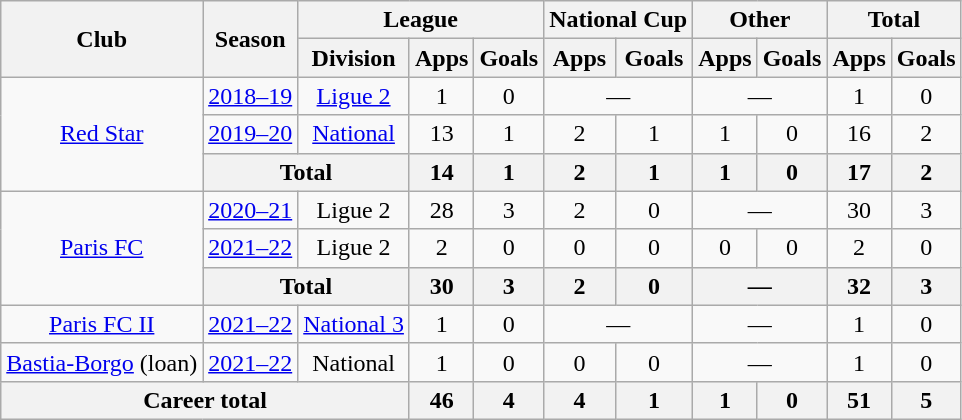<table class="wikitable" style="text-align:center">
<tr>
<th rowspan="2">Club</th>
<th rowspan="2">Season</th>
<th colspan="3">League</th>
<th colspan="2">National Cup</th>
<th colspan="2">Other</th>
<th colspan="2">Total</th>
</tr>
<tr>
<th>Division</th>
<th>Apps</th>
<th>Goals</th>
<th>Apps</th>
<th>Goals</th>
<th>Apps</th>
<th>Goals</th>
<th>Apps</th>
<th>Goals</th>
</tr>
<tr>
<td rowspan="3"><a href='#'>Red Star</a></td>
<td><a href='#'>2018–19</a></td>
<td rowspan="1"><a href='#'>Ligue 2</a></td>
<td>1</td>
<td>0</td>
<td colspan="2">—</td>
<td colspan="2">—</td>
<td>1</td>
<td>0</td>
</tr>
<tr>
<td><a href='#'>2019–20</a></td>
<td><a href='#'>National</a></td>
<td>13</td>
<td>1</td>
<td>2</td>
<td>1</td>
<td>1</td>
<td>0</td>
<td>16</td>
<td>2</td>
</tr>
<tr>
<th colspan="2">Total</th>
<th>14</th>
<th>1</th>
<th>2</th>
<th>1</th>
<th>1</th>
<th>0</th>
<th>17</th>
<th>2</th>
</tr>
<tr>
<td rowspan="3"><a href='#'>Paris FC</a></td>
<td><a href='#'>2020–21</a></td>
<td>Ligue 2</td>
<td>28</td>
<td>3</td>
<td>2</td>
<td>0</td>
<td colspan="2">—</td>
<td>30</td>
<td>3</td>
</tr>
<tr>
<td><a href='#'>2021–22</a></td>
<td>Ligue 2</td>
<td>2</td>
<td>0</td>
<td>0</td>
<td>0</td>
<td>0</td>
<td>0</td>
<td>2</td>
<td>0</td>
</tr>
<tr>
<th colspan="2">Total</th>
<th>30</th>
<th>3</th>
<th>2</th>
<th>0</th>
<th colspan="2">—</th>
<th>32</th>
<th>3</th>
</tr>
<tr>
<td><a href='#'>Paris FC II</a></td>
<td><a href='#'>2021–22</a></td>
<td><a href='#'>National 3</a></td>
<td>1</td>
<td>0</td>
<td colspan="2">—</td>
<td colspan="2">—</td>
<td>1</td>
<td>0</td>
</tr>
<tr>
<td><a href='#'>Bastia-Borgo</a> (loan)</td>
<td><a href='#'>2021–22</a></td>
<td>National</td>
<td>1</td>
<td>0</td>
<td>0</td>
<td>0</td>
<td colspan="2">—</td>
<td>1</td>
<td>0</td>
</tr>
<tr>
<th colspan="3">Career total</th>
<th>46</th>
<th>4</th>
<th>4</th>
<th>1</th>
<th>1</th>
<th>0</th>
<th>51</th>
<th>5</th>
</tr>
</table>
